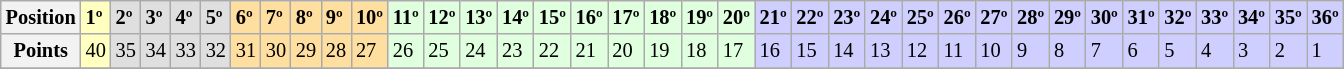<table class="wikitable sortable" style="font-size:85%">
<tr>
<th>Position</th>
<td style="background-color:#ffffbf"><strong>1º</strong></td>
<td style="background-color:#dfdfdf"><strong>2º</strong></td>
<td style="background-color:#dfdfdf"><strong>3º</strong></td>
<td style="background-color:#dfdfdf"><strong>4º</strong></td>
<td style="background-color:#dfdfdf"><strong>5º</strong></td>
<td style="background-color:#ffdf9f"><strong>6º</strong></td>
<td style="background-color:#ffdf9f"><strong>7º</strong></td>
<td style="background-color:#ffdf9f"><strong>8º</strong></td>
<td style="background-color:#ffdf9f"><strong>9º</strong></td>
<td style="background-color:#ffdf9f"><strong>10º</strong></td>
<td style="background-color:#dfffdf"><strong>11º</strong></td>
<td style="background-color:#dfffdf"><strong>12º</strong></td>
<td style="background-color:#dfffdf"><strong>13º</strong></td>
<td style="background-color:#dfffdf"><strong>14º</strong></td>
<td style="background-color:#dfffdf"><strong>15º</strong></td>
<td style="background-color:#dfffdf"><strong>16º</strong></td>
<td style="background-color:#dfffdf"><strong>17º</strong></td>
<td style="background-color:#dfffdf"><strong>18º</strong></td>
<td style="background-color:#dfffdf"><strong>19º</strong></td>
<td style="background-color:#dfffdf"><strong>20º</strong></td>
<td style="background-color:#cfcfff"><strong>21º</strong></td>
<td style="background-color:#cfcfff"><strong>22º</strong></td>
<td style="background-color:#cfcfff"><strong>23º</strong></td>
<td style="background-color:#cfcfff"><strong>24º</strong></td>
<td style="background-color:#cfcfff"><strong>25º</strong></td>
<td style="background-color:#cfcfff"><strong>26º</strong></td>
<td style="background-color:#cfcfff"><strong>27º</strong></td>
<td style="background-color:#cfcfff"><strong>28º</strong></td>
<td style="background-color:#cfcfff"><strong>29º</strong></td>
<td style="background-color:#cfcfff"><strong>30º</strong></td>
<td style="background-color:#cfcfff"><strong>31º</strong></td>
<td style="background-color:#cfcfff"><strong>32º</strong></td>
<td style="background-color:#cfcfff"><strong>33º</strong></td>
<td style="background-color:#cfcfff"><strong>34º</strong></td>
<td style="background-color:#cfcfff"><strong>35º</strong></td>
<td style="background-color:#cfcfff"><strong>36º</strong></td>
</tr>
<tr>
<th>Points</th>
<td style="background-color:#ffffbf">40</td>
<td style="background-color:#dfdfdf">35</td>
<td style="background-color:#dfdfdf">34</td>
<td style="background-color:#dfdfdf">33</td>
<td style="background-color:#dfdfdf">32</td>
<td style="background-color:#ffdf9f">31</td>
<td style="background-color:#ffdf9f">30</td>
<td style="background-color:#ffdf9f">29</td>
<td style="background-color:#ffdf9f">28</td>
<td style="background-color:#ffdf9f">27</td>
<td style="background-color:#dfffdf">26</td>
<td style="background-color:#dfffdf">25</td>
<td style="background-color:#dfffdf">24</td>
<td style="background-color:#dfffdf">23</td>
<td style="background-color:#dfffdf">22</td>
<td style="background-color:#dfffdf">21</td>
<td style="background-color:#dfffdf">20</td>
<td style="background-color:#dfffdf">19</td>
<td style="background-color:#dfffdf">18</td>
<td style="background-color:#dfffdf">17</td>
<td style="background-color:#cfcfff">16</td>
<td style="background-color:#cfcfff">15</td>
<td style="background-color:#cfcfff">14</td>
<td style="background-color:#cfcfff">13</td>
<td style="background-color:#cfcfff">12</td>
<td style="background-color:#cfcfff">11</td>
<td style="background-color:#cfcfff">10</td>
<td style="background-color:#cfcfff">9</td>
<td style="background-color:#cfcfff">8</td>
<td style="background-color:#cfcfff">7</td>
<td style="background-color:#cfcfff">6</td>
<td style="background-color:#cfcfff">5</td>
<td style="background-color:#cfcfff">4</td>
<td style="background-color:#cfcfff">3</td>
<td style="background-color:#cfcfff">2</td>
<td style="background-color:#cfcfff">1</td>
</tr>
<tr>
</tr>
</table>
